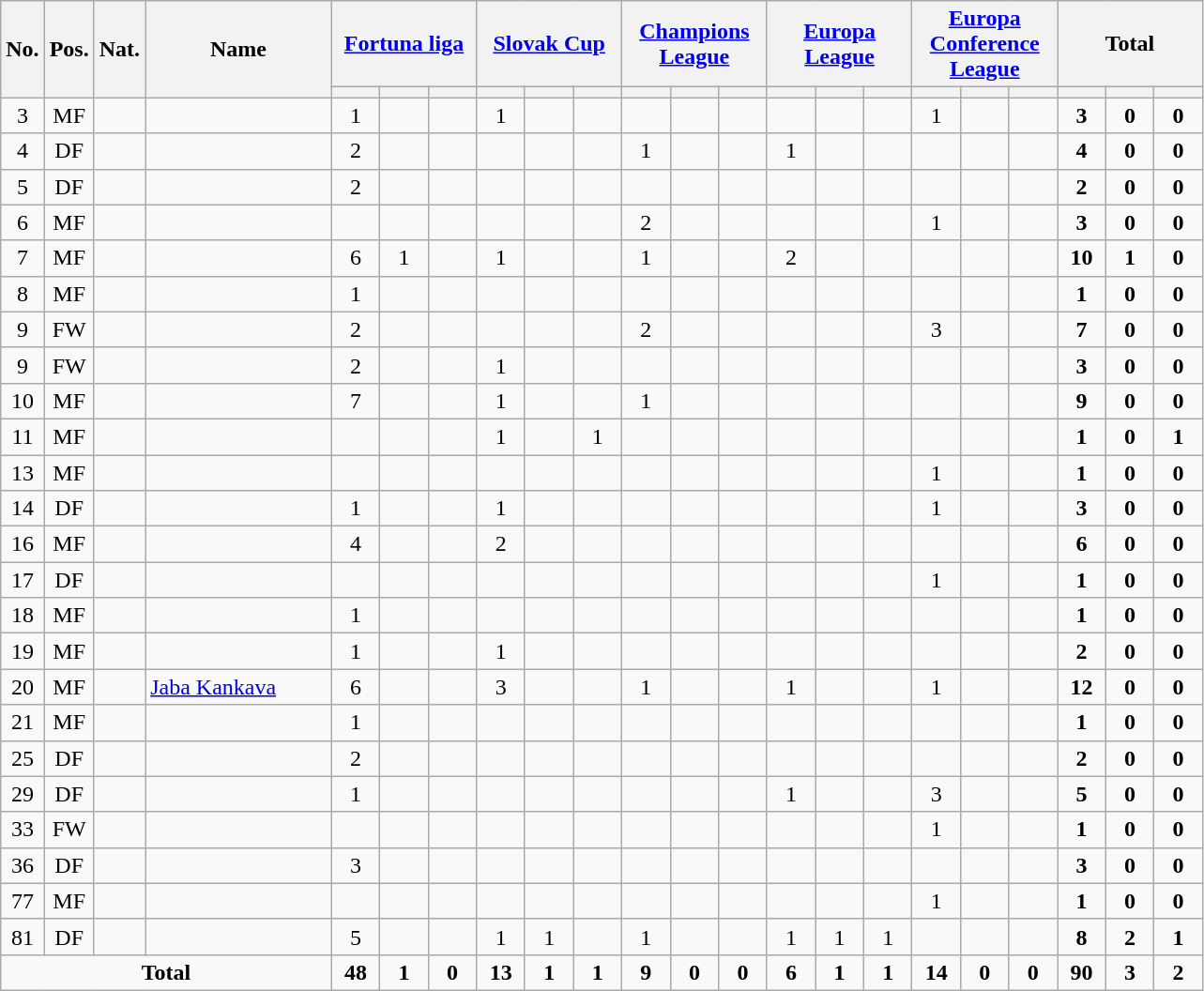<table class="wikitable sortable" style="text-align: center;">
<tr>
<th rowspan="2" style="width:20px;">No.</th>
<th rowspan="2" style="width:20px;">Pos.</th>
<th rowspan="2" style="width:20px;">Nat.</th>
<th rowspan="2" style="width:125px;">Name</th>
<th colspan="3" style="width:75px;"><a href='#'>Fortuna liga</a></th>
<th colspan="3" style="width:75px;"><a href='#'>Slovak Cup</a></th>
<th colspan="3" style="width:75px;"><a href='#'>Champions League</a></th>
<th colspan="3" style="width:75px;"><a href='#'>Europa League</a></th>
<th colspan="3"><a href='#'>Europa Conference League</a></th>
<th colspan="3" style="width:75px;">Total</th>
</tr>
<tr>
<th width=27></th>
<th width=27></th>
<th width=27></th>
<th width=27></th>
<th width=27></th>
<th width=27></th>
<th width=27></th>
<th width=27></th>
<th width=27></th>
<th width=27></th>
<th width=27></th>
<th width=27></th>
<th width=27></th>
<th width=27></th>
<th width=27></th>
<th width=27></th>
<th width=27></th>
<th width=27></th>
</tr>
<tr>
<td>3</td>
<td>MF</td>
<td></td>
<td align="left"></td>
<td>1</td>
<td></td>
<td></td>
<td>1</td>
<td></td>
<td></td>
<td></td>
<td></td>
<td></td>
<td></td>
<td></td>
<td></td>
<td>1</td>
<td></td>
<td></td>
<td><strong>3</strong></td>
<td><strong>0</strong></td>
<td><strong>0</strong></td>
</tr>
<tr>
<td>4</td>
<td>DF</td>
<td></td>
<td align="left"></td>
<td>2</td>
<td></td>
<td></td>
<td></td>
<td></td>
<td></td>
<td>1</td>
<td></td>
<td></td>
<td>1</td>
<td></td>
<td></td>
<td></td>
<td></td>
<td></td>
<td><strong>4</strong></td>
<td><strong>0</strong></td>
<td><strong>0</strong></td>
</tr>
<tr>
<td>5</td>
<td>DF</td>
<td></td>
<td align="left"></td>
<td>2</td>
<td></td>
<td></td>
<td></td>
<td></td>
<td></td>
<td></td>
<td></td>
<td></td>
<td></td>
<td></td>
<td></td>
<td></td>
<td></td>
<td></td>
<td><strong>2</strong></td>
<td><strong>0</strong></td>
<td><strong>0</strong></td>
</tr>
<tr>
<td>6</td>
<td>MF</td>
<td></td>
<td align="left"></td>
<td></td>
<td></td>
<td></td>
<td></td>
<td></td>
<td></td>
<td>2</td>
<td></td>
<td></td>
<td></td>
<td></td>
<td></td>
<td>1</td>
<td></td>
<td></td>
<td><strong>3</strong></td>
<td><strong>0</strong></td>
<td><strong>0</strong></td>
</tr>
<tr>
<td>7</td>
<td>MF</td>
<td></td>
<td align="left"></td>
<td>6</td>
<td>1</td>
<td></td>
<td>1</td>
<td></td>
<td></td>
<td>1</td>
<td></td>
<td></td>
<td>2</td>
<td></td>
<td></td>
<td></td>
<td></td>
<td></td>
<td><strong>10</strong></td>
<td><strong>1</strong></td>
<td><strong>0</strong></td>
</tr>
<tr>
<td>8</td>
<td>MF</td>
<td></td>
<td align="left"></td>
<td>1</td>
<td></td>
<td></td>
<td></td>
<td></td>
<td></td>
<td></td>
<td></td>
<td></td>
<td></td>
<td></td>
<td></td>
<td></td>
<td></td>
<td></td>
<td><strong>1</strong></td>
<td><strong>0</strong></td>
<td><strong>0</strong></td>
</tr>
<tr>
<td>9</td>
<td>FW</td>
<td></td>
<td align="left"></td>
<td>2</td>
<td></td>
<td></td>
<td></td>
<td></td>
<td></td>
<td>2</td>
<td></td>
<td></td>
<td></td>
<td></td>
<td></td>
<td>3</td>
<td></td>
<td></td>
<td><strong>7</strong></td>
<td><strong>0</strong></td>
<td><strong>0</strong></td>
</tr>
<tr>
<td>9</td>
<td>FW</td>
<td></td>
<td align="left"></td>
<td>2</td>
<td></td>
<td></td>
<td>1</td>
<td></td>
<td></td>
<td></td>
<td></td>
<td></td>
<td></td>
<td></td>
<td></td>
<td></td>
<td></td>
<td></td>
<td><strong>3</strong></td>
<td><strong>0</strong></td>
<td><strong>0</strong></td>
</tr>
<tr>
<td>10</td>
<td>MF</td>
<td></td>
<td align="left"></td>
<td>7</td>
<td></td>
<td></td>
<td>1</td>
<td></td>
<td></td>
<td>1</td>
<td></td>
<td></td>
<td></td>
<td></td>
<td></td>
<td></td>
<td></td>
<td></td>
<td><strong>9</strong></td>
<td><strong>0</strong></td>
<td><strong>0</strong></td>
</tr>
<tr>
<td>11</td>
<td>MF</td>
<td></td>
<td align="left"></td>
<td></td>
<td></td>
<td></td>
<td>1</td>
<td></td>
<td>1</td>
<td></td>
<td></td>
<td></td>
<td></td>
<td></td>
<td></td>
<td></td>
<td></td>
<td></td>
<td><strong>1</strong></td>
<td><strong>0</strong></td>
<td><strong>1</strong></td>
</tr>
<tr>
<td>13</td>
<td>MF</td>
<td></td>
<td align="left"></td>
<td></td>
<td></td>
<td></td>
<td></td>
<td></td>
<td></td>
<td></td>
<td></td>
<td></td>
<td></td>
<td></td>
<td></td>
<td>1</td>
<td></td>
<td></td>
<td><strong>1</strong></td>
<td><strong>0</strong></td>
<td><strong>0</strong></td>
</tr>
<tr>
<td>14</td>
<td>DF</td>
<td></td>
<td align="left"></td>
<td>1</td>
<td></td>
<td></td>
<td>1</td>
<td></td>
<td></td>
<td></td>
<td></td>
<td></td>
<td></td>
<td></td>
<td></td>
<td>1</td>
<td></td>
<td></td>
<td><strong>3</strong></td>
<td><strong>0</strong></td>
<td><strong>0</strong></td>
</tr>
<tr>
<td>16</td>
<td>MF</td>
<td></td>
<td align="left"></td>
<td>4</td>
<td></td>
<td></td>
<td>2</td>
<td></td>
<td></td>
<td></td>
<td></td>
<td></td>
<td></td>
<td></td>
<td></td>
<td></td>
<td></td>
<td></td>
<td><strong>6</strong></td>
<td><strong>0</strong></td>
<td><strong>0</strong></td>
</tr>
<tr>
<td>17</td>
<td>DF</td>
<td></td>
<td align="left"></td>
<td></td>
<td></td>
<td></td>
<td></td>
<td></td>
<td></td>
<td></td>
<td></td>
<td></td>
<td></td>
<td></td>
<td></td>
<td>1</td>
<td></td>
<td></td>
<td><strong>1</strong></td>
<td><strong>0</strong></td>
<td><strong>0</strong></td>
</tr>
<tr>
<td>18</td>
<td>MF</td>
<td></td>
<td align="left"></td>
<td>1</td>
<td></td>
<td></td>
<td></td>
<td></td>
<td></td>
<td></td>
<td></td>
<td></td>
<td></td>
<td></td>
<td></td>
<td></td>
<td></td>
<td></td>
<td><strong>1</strong></td>
<td><strong>0</strong></td>
<td><strong>0</strong></td>
</tr>
<tr>
<td>19</td>
<td>MF</td>
<td></td>
<td align="left"></td>
<td>1</td>
<td></td>
<td></td>
<td>1</td>
<td></td>
<td></td>
<td></td>
<td></td>
<td></td>
<td></td>
<td></td>
<td></td>
<td></td>
<td></td>
<td></td>
<td><strong>2</strong></td>
<td><strong>0</strong></td>
<td><strong>0</strong></td>
</tr>
<tr>
<td>20</td>
<td>MF</td>
<td></td>
<td align="left"><a href='#'>Jaba Kankava</a></td>
<td>6</td>
<td></td>
<td></td>
<td>3</td>
<td></td>
<td></td>
<td>1</td>
<td></td>
<td></td>
<td>1</td>
<td></td>
<td></td>
<td>1</td>
<td></td>
<td></td>
<td><strong>12</strong></td>
<td><strong>0</strong></td>
<td><strong>0</strong></td>
</tr>
<tr>
<td>21</td>
<td>MF</td>
<td></td>
<td align="left"></td>
<td>1</td>
<td></td>
<td></td>
<td></td>
<td></td>
<td></td>
<td></td>
<td></td>
<td></td>
<td></td>
<td></td>
<td></td>
<td></td>
<td></td>
<td></td>
<td><strong>1</strong></td>
<td><strong>0</strong></td>
<td><strong>0</strong></td>
</tr>
<tr>
<td>25</td>
<td>DF</td>
<td></td>
<td align="left"></td>
<td>2</td>
<td></td>
<td></td>
<td></td>
<td></td>
<td></td>
<td></td>
<td></td>
<td></td>
<td></td>
<td></td>
<td></td>
<td></td>
<td></td>
<td></td>
<td><strong>2</strong></td>
<td><strong>0</strong></td>
<td><strong>0</strong></td>
</tr>
<tr>
<td>29</td>
<td>DF</td>
<td></td>
<td align="left"></td>
<td>1</td>
<td></td>
<td></td>
<td></td>
<td></td>
<td></td>
<td></td>
<td></td>
<td></td>
<td>1</td>
<td></td>
<td></td>
<td>3</td>
<td></td>
<td></td>
<td><strong>5</strong></td>
<td><strong>0</strong></td>
<td><strong>0</strong></td>
</tr>
<tr>
<td>33</td>
<td>FW</td>
<td></td>
<td align="left"></td>
<td></td>
<td></td>
<td></td>
<td></td>
<td></td>
<td></td>
<td></td>
<td></td>
<td></td>
<td></td>
<td></td>
<td></td>
<td>1</td>
<td></td>
<td></td>
<td><strong>1</strong></td>
<td><strong>0</strong></td>
<td><strong>0</strong></td>
</tr>
<tr>
<td>36</td>
<td>DF</td>
<td></td>
<td align="left"></td>
<td>3</td>
<td></td>
<td></td>
<td></td>
<td></td>
<td></td>
<td></td>
<td></td>
<td></td>
<td></td>
<td></td>
<td></td>
<td></td>
<td></td>
<td></td>
<td><strong>3</strong></td>
<td><strong>0</strong></td>
<td><strong>0</strong></td>
</tr>
<tr>
<td>77</td>
<td>MF</td>
<td></td>
<td align="left"></td>
<td></td>
<td></td>
<td></td>
<td></td>
<td></td>
<td></td>
<td></td>
<td></td>
<td></td>
<td></td>
<td></td>
<td></td>
<td>1</td>
<td></td>
<td></td>
<td><strong>1</strong></td>
<td><strong>0</strong></td>
<td><strong>0</strong></td>
</tr>
<tr>
<td>81</td>
<td>DF</td>
<td></td>
<td align="left"></td>
<td>5</td>
<td></td>
<td></td>
<td>1</td>
<td>1</td>
<td></td>
<td>1</td>
<td></td>
<td></td>
<td>1</td>
<td>1</td>
<td>1</td>
<td></td>
<td></td>
<td></td>
<td><strong>8</strong></td>
<td><strong>2</strong></td>
<td><strong>1</strong></td>
</tr>
<tr>
<td colspan="4"><strong>Total</strong></td>
<td><strong>48</strong></td>
<td><strong>1</strong></td>
<td><strong>0</strong></td>
<td><strong>13</strong></td>
<td><strong>1</strong></td>
<td><strong>1</strong></td>
<td><strong>9</strong></td>
<td><strong>0</strong></td>
<td><strong>0</strong></td>
<td><strong>6</strong></td>
<td><strong>1</strong></td>
<td><strong>1</strong></td>
<td><strong>14</strong></td>
<td><strong>0</strong></td>
<td><strong>0</strong></td>
<td><strong>90</strong></td>
<td><strong>3</strong></td>
<td><strong>2</strong></td>
</tr>
</table>
